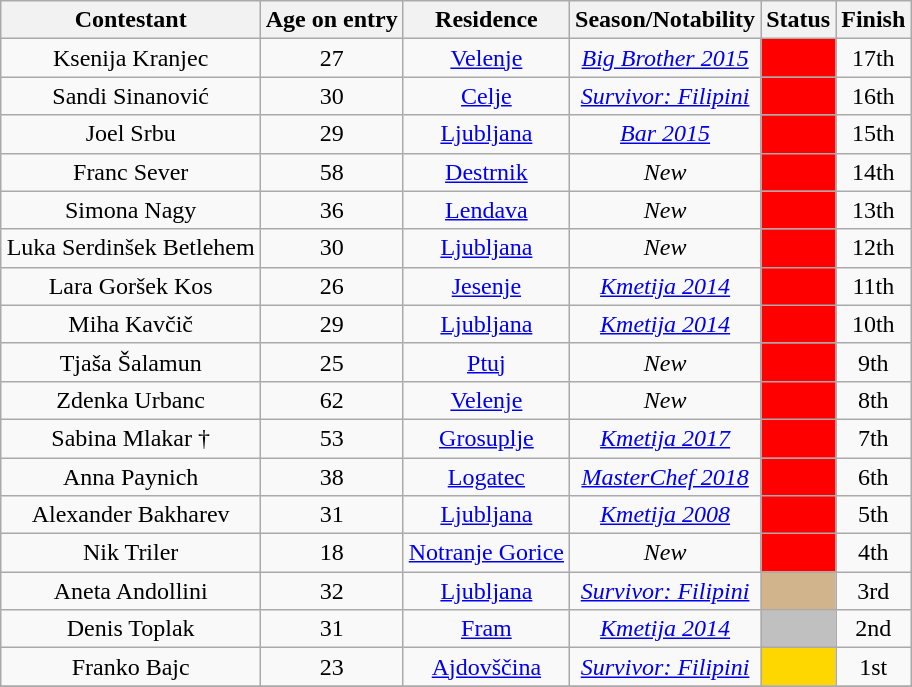<table class="wikitable sortable" style="margin:auto; text-align:center">
<tr>
<th>Contestant</th>
<th>Age on entry</th>
<th>Residence</th>
<th>Season/Notability</th>
<th>Status</th>
<th>Finish</th>
</tr>
<tr>
<td>Ksenija Kranjec</td>
<td>27</td>
<td><a href='#'>Velenje</a></td>
<td><em><a href='#'>Big Brother 2015</a></em></td>
<td style="background:#ff0000;"></td>
<td>17th</td>
</tr>
<tr>
<td>Sandi Sinanović</td>
<td>30</td>
<td><a href='#'>Celje</a></td>
<td><em><a href='#'>Survivor: Filipini</a></em></td>
<td style="background:#ff0000;"></td>
<td>16th</td>
</tr>
<tr>
<td>Joel Srbu</td>
<td>29</td>
<td><a href='#'>Ljubljana</a></td>
<td><em><a href='#'>Bar 2015</a></em></td>
<td style="background:#ff0000;"></td>
<td>15th</td>
</tr>
<tr>
<td>Franc Sever</td>
<td>58</td>
<td><a href='#'>Destrnik</a></td>
<td><em>New</em></td>
<td style="background:#ff0000;"></td>
<td>14th</td>
</tr>
<tr>
<td>Simona Nagy</td>
<td>36</td>
<td><a href='#'>Lendava</a></td>
<td><em>New</em></td>
<td style="background:#ff0000;"></td>
<td>13th</td>
</tr>
<tr>
<td>Luka Serdinšek Betlehem</td>
<td>30</td>
<td><a href='#'>Ljubljana</a></td>
<td><em>New</em></td>
<td style="background:#ff0000;"></td>
<td>12th</td>
</tr>
<tr>
<td>Lara Goršek Kos</td>
<td>26</td>
<td><a href='#'>Jesenje</a></td>
<td><em><a href='#'>Kmetija 2014</a></em></td>
<td style="background:#ff0000;"></td>
<td>11th</td>
</tr>
<tr>
<td>Miha Kavčič</td>
<td>29</td>
<td><a href='#'>Ljubljana</a></td>
<td><em><a href='#'>Kmetija 2014</a></em></td>
<td style="background:#ff0000;"></td>
<td>10th</td>
</tr>
<tr>
<td>Tjaša Šalamun</td>
<td>25</td>
<td><a href='#'>Ptuj</a></td>
<td><em>New</em></td>
<td style="background:#ff0000;"></td>
<td>9th</td>
</tr>
<tr>
<td>Zdenka Urbanc</td>
<td>62</td>
<td><a href='#'>Velenje</a></td>
<td><em>New</em></td>
<td style="background:#ff0000;"></td>
<td>8th</td>
</tr>
<tr>
<td>Sabina Mlakar †</td>
<td>53</td>
<td><a href='#'>Grosuplje</a></td>
<td><em><a href='#'>Kmetija 2017</a></em></td>
<td style="background:#ff0000;"></td>
<td>7th</td>
</tr>
<tr>
<td>Anna Paynich</td>
<td>38</td>
<td><a href='#'>Logatec</a></td>
<td><em><a href='#'>MasterChef 2018</a></em></td>
<td style="background:#ff0000;"></td>
<td>6th</td>
</tr>
<tr>
<td>Alexander Bakharev</td>
<td>31</td>
<td><a href='#'>Ljubljana</a></td>
<td><em><a href='#'>Kmetija 2008</a></em></td>
<td style="background:#ff0000;"></td>
<td>5th</td>
</tr>
<tr>
<td>Nik Triler</td>
<td>18</td>
<td><a href='#'>Notranje Gorice</a></td>
<td><em>New</em></td>
<td style="background:#ff0000;"></td>
<td>4th</td>
</tr>
<tr>
<td>Aneta Andollini</td>
<td>32</td>
<td><a href='#'>Ljubljana</a></td>
<td><em><a href='#'>Survivor: Filipini</a></em></td>
<td style="background:tan;"></td>
<td>3rd</td>
</tr>
<tr>
<td>Denis Toplak</td>
<td>31</td>
<td><a href='#'>Fram</a></td>
<td><em><a href='#'>Kmetija 2014</a></em></td>
<td style="background:silver;"></td>
<td>2nd</td>
</tr>
<tr>
<td>Franko Bajc</td>
<td>23</td>
<td><a href='#'>Ajdovščina</a></td>
<td><em><a href='#'>Survivor: Filipini</a></em></td>
<td style="background:gold;"></td>
<td>1st</td>
</tr>
<tr>
</tr>
</table>
